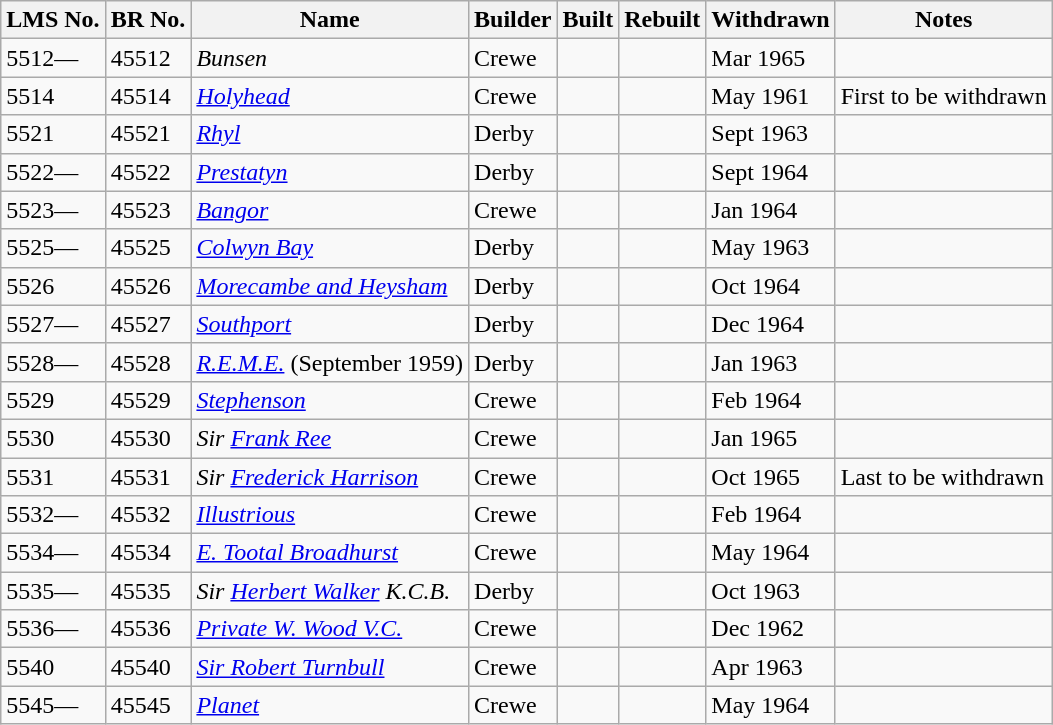<table class="wikitable">
<tr>
<th>LMS No.</th>
<th>BR No.</th>
<th>Name</th>
<th>Builder</th>
<th>Built</th>
<th>Rebuilt</th>
<th>Withdrawn</th>
<th>Notes</th>
</tr>
<tr>
<td><span>5512</span>—</td>
<td>45512</td>
<td><em>Bunsen</em></td>
<td>Crewe</td>
<td></td>
<td></td>
<td>Mar 1965</td>
<td></td>
</tr>
<tr>
<td>5514</td>
<td>45514</td>
<td><em><a href='#'>Holyhead</a></em></td>
<td>Crewe</td>
<td></td>
<td></td>
<td>May 1961</td>
<td>First to be withdrawn</td>
</tr>
<tr>
<td>5521</td>
<td>45521</td>
<td><em><a href='#'>Rhyl</a></em></td>
<td>Derby</td>
<td></td>
<td></td>
<td>Sept 1963</td>
<td></td>
</tr>
<tr>
<td><span>5522</span>—</td>
<td>45522</td>
<td><em><a href='#'>Prestatyn</a></em></td>
<td>Derby</td>
<td></td>
<td></td>
<td>Sept 1964</td>
<td></td>
</tr>
<tr>
<td><span>5523</span>—</td>
<td>45523</td>
<td><em><a href='#'>Bangor</a></em></td>
<td>Crewe</td>
<td></td>
<td></td>
<td>Jan 1964</td>
<td></td>
</tr>
<tr>
<td><span>5525</span>—</td>
<td>45525</td>
<td><em><a href='#'>Colwyn Bay</a></em></td>
<td>Derby</td>
<td></td>
<td></td>
<td>May 1963</td>
<td></td>
</tr>
<tr>
<td>5526</td>
<td>45526</td>
<td><em><a href='#'>Morecambe and Heysham</a></em></td>
<td>Derby</td>
<td></td>
<td></td>
<td>Oct 1964</td>
<td></td>
</tr>
<tr>
<td><span>5527</span>—</td>
<td>45527</td>
<td><em><a href='#'>Southport</a></em></td>
<td>Derby</td>
<td></td>
<td></td>
<td>Dec 1964</td>
<td></td>
</tr>
<tr>
<td><span>5528</span>—</td>
<td>45528</td>
<td><em><a href='#'>R.E.M.E.</a></em> (September 1959)</td>
<td>Derby</td>
<td></td>
<td></td>
<td>Jan 1963</td>
<td></td>
</tr>
<tr>
<td>5529</td>
<td>45529</td>
<td><em><a href='#'>Stephenson</a></em></td>
<td>Crewe</td>
<td></td>
<td></td>
<td>Feb 1964</td>
<td></td>
</tr>
<tr>
<td>5530</td>
<td>45530</td>
<td><em>Sir <a href='#'>Frank Ree</a></em></td>
<td>Crewe</td>
<td></td>
<td></td>
<td>Jan 1965</td>
<td></td>
</tr>
<tr>
<td>5531</td>
<td>45531</td>
<td><em>Sir <a href='#'>Frederick Harrison</a></em></td>
<td>Crewe</td>
<td></td>
<td></td>
<td>Oct 1965</td>
<td>Last to be withdrawn</td>
</tr>
<tr>
<td><span>5532</span>—</td>
<td>45532</td>
<td><em><a href='#'>Illustrious</a></em></td>
<td>Crewe</td>
<td></td>
<td></td>
<td>Feb 1964</td>
<td></td>
</tr>
<tr>
<td><span>5534</span>—</td>
<td>45534</td>
<td><em><a href='#'>E. Tootal Broadhurst</a></em></td>
<td>Crewe</td>
<td></td>
<td></td>
<td>May 1964</td>
<td></td>
</tr>
<tr>
<td><span>5535</span>—</td>
<td>45535</td>
<td><em>Sir <a href='#'>Herbert Walker</a> K.C.B.</em></td>
<td>Derby</td>
<td></td>
<td></td>
<td>Oct 1963</td>
<td></td>
</tr>
<tr>
<td><span>5536</span>—</td>
<td>45536</td>
<td><em><a href='#'>Private W. Wood V.C.</a></em></td>
<td>Crewe</td>
<td></td>
<td></td>
<td>Dec 1962</td>
<td></td>
</tr>
<tr>
<td>5540</td>
<td>45540</td>
<td><em><a href='#'>Sir Robert Turnbull</a></em></td>
<td>Crewe</td>
<td></td>
<td></td>
<td>Apr 1963</td>
<td></td>
</tr>
<tr>
<td><span>5545</span>—</td>
<td>45545</td>
<td><em><a href='#'>Planet</a></em></td>
<td>Crewe</td>
<td></td>
<td></td>
<td>May 1964</td>
<td></td>
</tr>
</table>
